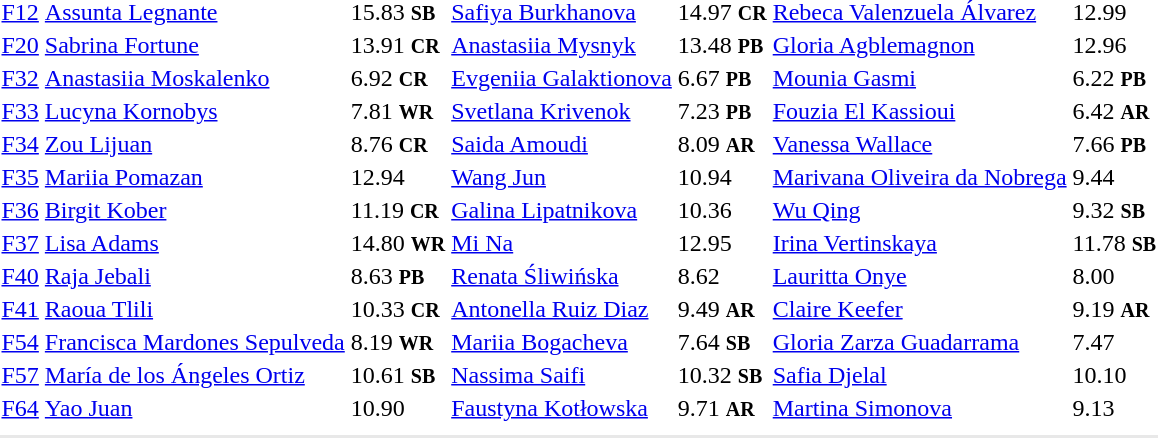<table>
<tr>
<td><a href='#'>F12</a><br></td>
<td><a href='#'>Assunta Legnante</a><br></td>
<td>15.83 <small><strong>SB</strong></small></td>
<td><a href='#'>Safiya Burkhanova</a><br></td>
<td>14.97 <small><strong>CR</strong></small></td>
<td><a href='#'>Rebeca Valenzuela Álvarez</a><br></td>
<td>12.99</td>
</tr>
<tr>
<td><a href='#'>F20</a><br></td>
<td><a href='#'>Sabrina Fortune</a><br></td>
<td>13.91 <small><strong>CR</strong></small></td>
<td><a href='#'>Anastasiia Mysnyk</a><br></td>
<td>13.48 <small><strong>PB</strong></small></td>
<td><a href='#'>Gloria Agblemagnon</a><br></td>
<td>12.96</td>
</tr>
<tr>
<td><a href='#'>F32</a><br></td>
<td><a href='#'>Anastasiia Moskalenko</a><br></td>
<td>6.92 <small><strong>CR</strong></small></td>
<td><a href='#'>Evgeniia Galaktionova</a><br></td>
<td>6.67 <small><strong>PB</strong></small></td>
<td><a href='#'>Mounia Gasmi</a><br></td>
<td>6.22 <small><strong>PB</strong></small></td>
</tr>
<tr>
<td><a href='#'>F33</a><br></td>
<td><a href='#'>Lucyna Kornobys</a><br></td>
<td>7.81 <small><strong>WR</strong></small></td>
<td><a href='#'>Svetlana Krivenok</a><br></td>
<td>7.23 <small><strong>PB</strong></small></td>
<td><a href='#'>Fouzia El Kassioui</a><br></td>
<td>6.42 <small><strong>AR</strong></small></td>
</tr>
<tr>
<td><a href='#'>F34</a><br></td>
<td><a href='#'>Zou Lijuan</a><br></td>
<td>8.76 <small><strong>CR</strong></small></td>
<td><a href='#'>Saida Amoudi</a><br></td>
<td>8.09 <small><strong>AR</strong></small></td>
<td><a href='#'>Vanessa Wallace</a><br></td>
<td>7.66 <small><strong>PB</strong></small></td>
</tr>
<tr>
<td><a href='#'>F35</a><br></td>
<td><a href='#'>Mariia Pomazan</a><br></td>
<td>12.94</td>
<td><a href='#'>Wang Jun</a><br></td>
<td>10.94</td>
<td><a href='#'>Marivana Oliveira da Nobrega</a><br></td>
<td>9.44</td>
</tr>
<tr>
<td><a href='#'>F36</a><br></td>
<td><a href='#'>Birgit Kober</a><br></td>
<td>11.19 <small><strong>CR</strong></small></td>
<td><a href='#'>Galina Lipatnikova</a><br></td>
<td>10.36</td>
<td><a href='#'>Wu Qing</a><br></td>
<td>9.32 <small><strong>SB</strong></small></td>
</tr>
<tr>
<td><a href='#'>F37</a><br></td>
<td><a href='#'>Lisa Adams</a><br></td>
<td>14.80 <small><strong>WR</strong></small></td>
<td><a href='#'>Mi Na</a><br></td>
<td>12.95</td>
<td><a href='#'>Irina Vertinskaya</a><br></td>
<td>11.78 <small><strong>SB</strong></small></td>
</tr>
<tr>
<td><a href='#'>F40</a><br></td>
<td><a href='#'>Raja Jebali</a><br></td>
<td>8.63 <small><strong>PB</strong></small></td>
<td><a href='#'>Renata Śliwińska</a><br></td>
<td>8.62</td>
<td><a href='#'>Lauritta Onye</a><br></td>
<td>8.00</td>
</tr>
<tr>
<td><a href='#'>F41</a><br></td>
<td><a href='#'>Raoua Tlili</a><br></td>
<td>10.33 <small><strong>CR</strong></small></td>
<td><a href='#'>Antonella Ruiz Diaz</a><br></td>
<td>9.49 <small><strong>AR</strong></small></td>
<td><a href='#'>Claire Keefer</a><br></td>
<td>9.19 <small><strong>AR</strong></small></td>
</tr>
<tr>
<td><a href='#'>F54</a><br></td>
<td><a href='#'>Francisca Mardones Sepulveda</a><br></td>
<td>8.19 <small><strong>WR</strong></small></td>
<td><a href='#'>Mariia Bogacheva</a><br></td>
<td>7.64 <small><strong>SB</strong></small></td>
<td><a href='#'>Gloria Zarza Guadarrama</a><br></td>
<td>7.47</td>
</tr>
<tr>
<td><a href='#'>F57</a><br></td>
<td><a href='#'>María de los Ángeles Ortiz</a><br></td>
<td>10.61 <small><strong>SB</strong></small></td>
<td><a href='#'>Nassima Saifi</a><br></td>
<td>10.32 <small><strong>SB</strong></small></td>
<td><a href='#'>Safia Djelal</a><br></td>
<td>10.10</td>
</tr>
<tr>
<td><a href='#'>F64</a><br></td>
<td><a href='#'>Yao Juan</a><br></td>
<td>10.90</td>
<td><a href='#'>Faustyna Kotłowska</a><br></td>
<td>9.71 <small><strong>AR</strong></small></td>
<td><a href='#'>Martina Simonova</a><br></td>
<td>9.13</td>
</tr>
<tr>
<td colspan=7></td>
</tr>
<tr>
</tr>
<tr bgcolor= e8e8e8>
<td colspan=7></td>
</tr>
</table>
